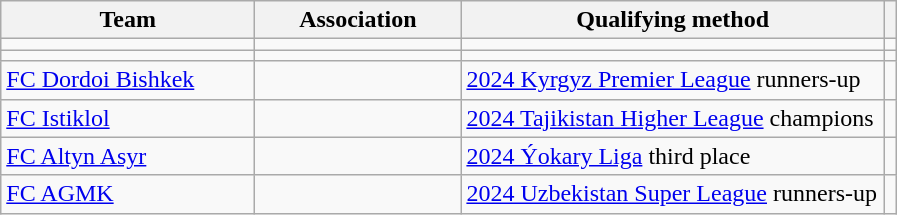<table class="wikitable">
<tr>
<th width=162>Team</th>
<th width=130>Association</th>
<th width=275>Qualifying method</th>
<th></th>
</tr>
<tr>
<td></td>
<td></td>
<td></td>
<td></td>
</tr>
<tr>
<td></td>
<td></td>
<td></td>
<td></td>
</tr>
<tr>
<td><a href='#'>FC Dordoi Bishkek</a></td>
<td></td>
<td><a href='#'>2024 Kyrgyz Premier League</a> runners-up</td>
<td></td>
</tr>
<tr>
<td><a href='#'>FC Istiklol</a></td>
<td></td>
<td><a href='#'>2024 Tajikistan Higher League</a> champions</td>
<td></td>
</tr>
<tr>
<td><a href='#'>FC Altyn Asyr</a></td>
<td></td>
<td><a href='#'>2024 Ýokary Liga</a> third place</td>
<td></td>
</tr>
<tr>
<td><a href='#'>FC AGMK</a></td>
<td></td>
<td><a href='#'>2024 Uzbekistan Super League</a> runners-up</td>
<td></td>
</tr>
</table>
